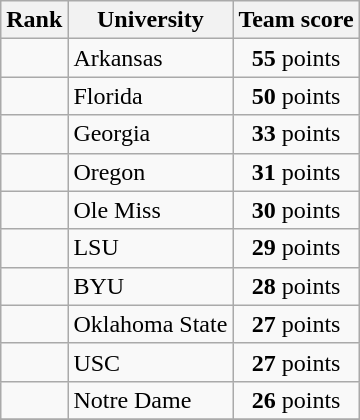<table class="wikitable sortable plainrowheaders" style=" text-align:center">
<tr>
<th scope="col">Rank</th>
<th scope="col">University</th>
<th scope="col">Team score</th>
</tr>
<tr>
<td></td>
<td align=left>Arkansas</td>
<td><strong>55</strong> points</td>
</tr>
<tr>
<td></td>
<td align=left>Florida</td>
<td><strong>50</strong> points</td>
</tr>
<tr>
<td></td>
<td align=left>Georgia</td>
<td><strong>33</strong> points</td>
</tr>
<tr>
<td></td>
<td align=left>Oregon</td>
<td><strong>31</strong> points</td>
</tr>
<tr>
<td></td>
<td align=left>Ole Miss</td>
<td><strong>30</strong> points</td>
</tr>
<tr>
<td></td>
<td align=left>LSU</td>
<td><strong>29</strong> points</td>
</tr>
<tr>
<td></td>
<td align=left>BYU</td>
<td><strong>28</strong> points</td>
</tr>
<tr>
<td></td>
<td align=left>Oklahoma State</td>
<td><strong>27</strong> points</td>
</tr>
<tr>
<td></td>
<td align=left>USC</td>
<td><strong>27</strong> points</td>
</tr>
<tr>
<td></td>
<td align=left>Notre Dame</td>
<td><strong>26</strong> points</td>
</tr>
<tr>
</tr>
</table>
